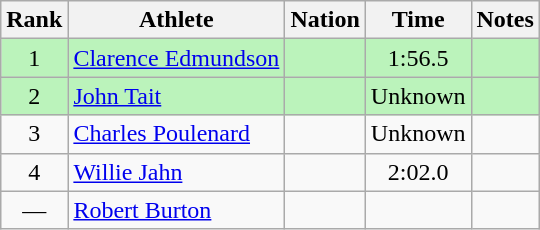<table class="wikitable sortable" style="text-align:center">
<tr>
<th>Rank</th>
<th>Athlete</th>
<th>Nation</th>
<th>Time</th>
<th>Notes</th>
</tr>
<tr bgcolor=bbf3bb>
<td>1</td>
<td align=left><a href='#'>Clarence Edmundson</a></td>
<td align=left></td>
<td>1:56.5</td>
<td></td>
</tr>
<tr bgcolor=bbf3bb>
<td>2</td>
<td align=left><a href='#'>John Tait</a></td>
<td align=left></td>
<td data-sort-value=2:00.0>Unknown</td>
<td></td>
</tr>
<tr>
<td>3</td>
<td align=left><a href='#'>Charles Poulenard</a></td>
<td align=left></td>
<td data-sort-value=2:01.0>Unknown</td>
<td></td>
</tr>
<tr>
<td>4</td>
<td align=left><a href='#'>Willie Jahn</a></td>
<td align=left></td>
<td>2:02.0</td>
<td></td>
</tr>
<tr>
<td data-sort-value=5>—</td>
<td align=left><a href='#'>Robert Burton</a></td>
<td align=left></td>
<td></td>
<td></td>
</tr>
</table>
